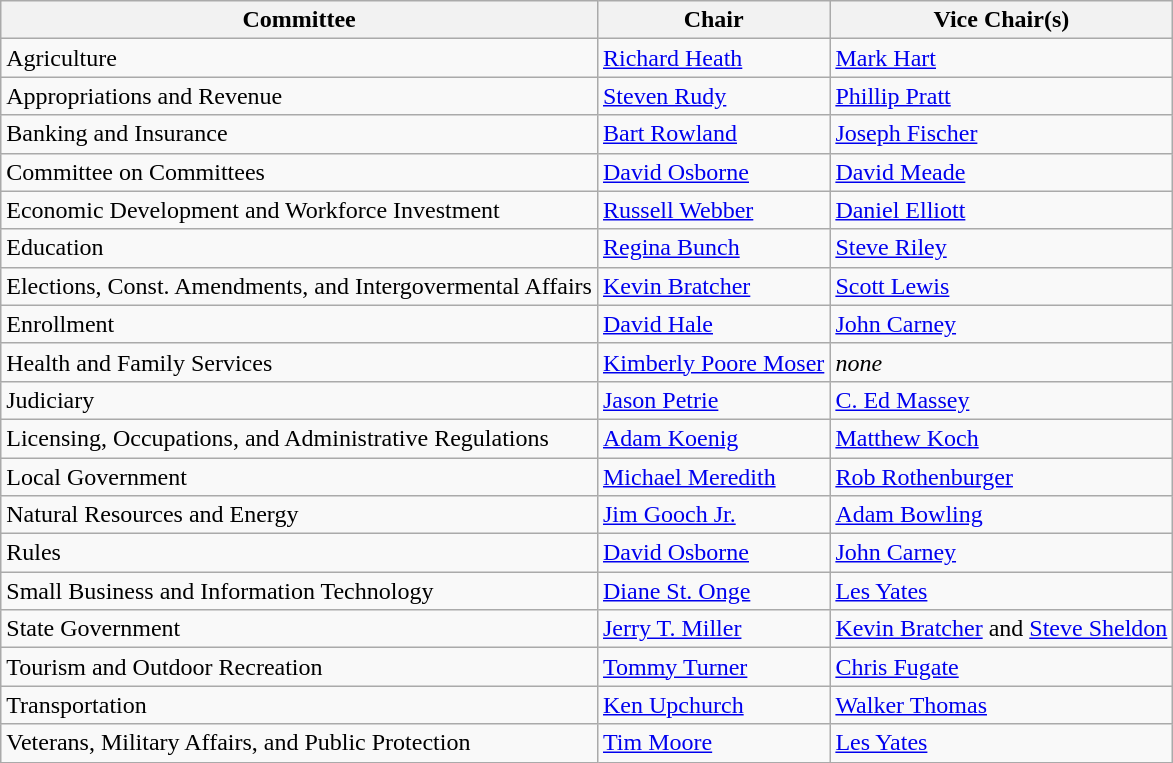<table class="wikitable">
<tr>
<th>Committee</th>
<th>Chair</th>
<th>Vice Chair(s)</th>
</tr>
<tr>
<td>Agriculture</td>
<td><a href='#'>Richard Heath</a></td>
<td><a href='#'>Mark Hart</a></td>
</tr>
<tr>
<td>Appropriations and Revenue</td>
<td><a href='#'>Steven Rudy</a></td>
<td><a href='#'>Phillip Pratt</a></td>
</tr>
<tr>
<td>Banking and Insurance</td>
<td><a href='#'>Bart Rowland</a></td>
<td><a href='#'>Joseph Fischer</a></td>
</tr>
<tr>
<td>Committee on Committees</td>
<td><a href='#'>David Osborne</a></td>
<td><a href='#'>David Meade</a></td>
</tr>
<tr>
<td>Economic Development and Workforce Investment</td>
<td><a href='#'>Russell Webber</a></td>
<td><a href='#'>Daniel Elliott</a></td>
</tr>
<tr>
<td>Education</td>
<td><a href='#'>Regina Bunch</a></td>
<td><a href='#'>Steve Riley</a></td>
</tr>
<tr>
<td>Elections, Const. Amendments, and Intergovermental Affairs</td>
<td><a href='#'>Kevin Bratcher</a></td>
<td><a href='#'>Scott Lewis</a></td>
</tr>
<tr>
<td>Enrollment</td>
<td><a href='#'>David Hale</a></td>
<td><a href='#'>John Carney</a></td>
</tr>
<tr>
<td>Health and Family Services</td>
<td><a href='#'>Kimberly Poore Moser</a></td>
<td><em>none</em></td>
</tr>
<tr>
<td>Judiciary</td>
<td><a href='#'>Jason Petrie</a></td>
<td><a href='#'>C. Ed Massey</a></td>
</tr>
<tr>
<td>Licensing, Occupations, and Administrative Regulations</td>
<td><a href='#'>Adam Koenig</a></td>
<td><a href='#'>Matthew Koch</a></td>
</tr>
<tr>
<td>Local Government</td>
<td><a href='#'>Michael Meredith</a></td>
<td><a href='#'>Rob Rothenburger</a></td>
</tr>
<tr>
<td>Natural Resources and Energy</td>
<td><a href='#'>Jim Gooch Jr.</a></td>
<td><a href='#'>Adam Bowling</a></td>
</tr>
<tr>
<td>Rules</td>
<td><a href='#'>David Osborne</a></td>
<td><a href='#'>John Carney</a></td>
</tr>
<tr>
<td>Small Business and Information Technology</td>
<td><a href='#'>Diane St. Onge</a></td>
<td><a href='#'>Les Yates</a></td>
</tr>
<tr>
<td>State Government</td>
<td><a href='#'>Jerry T. Miller</a></td>
<td><a href='#'>Kevin Bratcher</a> and <a href='#'>Steve Sheldon</a></td>
</tr>
<tr>
<td>Tourism and Outdoor Recreation</td>
<td><a href='#'>Tommy Turner</a></td>
<td><a href='#'>Chris Fugate</a></td>
</tr>
<tr>
<td>Transportation</td>
<td><a href='#'>Ken Upchurch</a></td>
<td><a href='#'>Walker Thomas</a></td>
</tr>
<tr>
<td>Veterans, Military Affairs, and Public Protection</td>
<td><a href='#'>Tim Moore</a></td>
<td><a href='#'>Les Yates</a></td>
</tr>
</table>
